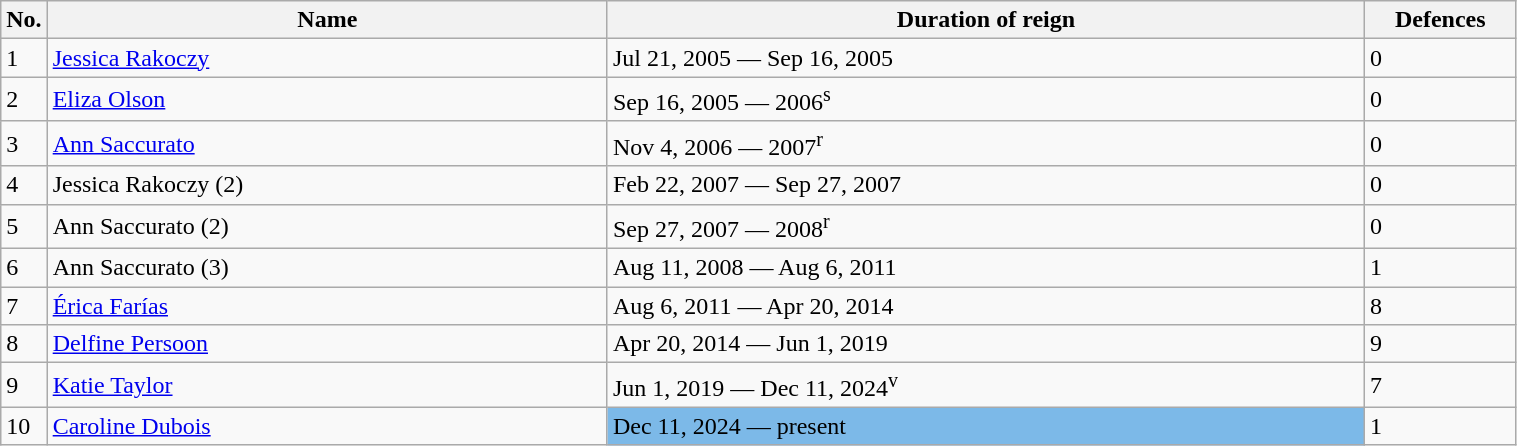<table class="wikitable" width=80%>
<tr>
<th width=3%>No.</th>
<th width=37%>Name</th>
<th width=50%>Duration of reign</th>
<th width=10%>Defences</th>
</tr>
<tr>
<td>1</td>
<td align=left> <a href='#'>Jessica Rakoczy</a></td>
<td>Jul 21, 2005 — Sep 16, 2005</td>
<td>0</td>
</tr>
<tr>
<td>2</td>
<td align=left> <a href='#'>Eliza Olson</a></td>
<td>Sep 16, 2005 — 2006<sup>s</sup></td>
<td>0</td>
</tr>
<tr>
<td>3</td>
<td align=left> <a href='#'>Ann Saccurato</a></td>
<td>Nov 4, 2006 — 2007<sup>r</sup></td>
<td>0</td>
</tr>
<tr>
<td>4</td>
<td align=left> Jessica Rakoczy (2)</td>
<td>Feb 22, 2007 — Sep 27, 2007</td>
<td>0</td>
</tr>
<tr>
<td>5</td>
<td align=left> Ann Saccurato (2)</td>
<td>Sep 27, 2007 — 2008<sup>r</sup></td>
<td>0</td>
</tr>
<tr>
<td>6</td>
<td align=left> Ann Saccurato (3)</td>
<td>Aug 11, 2008 — Aug 6, 2011</td>
<td>1</td>
</tr>
<tr>
<td>7</td>
<td align=left> <a href='#'>Érica Farías</a></td>
<td>Aug 6, 2011 — Apr 20, 2014</td>
<td>8</td>
</tr>
<tr>
<td>8</td>
<td align=left> <a href='#'>Delfine Persoon</a></td>
<td>Apr 20, 2014 — Jun 1, 2019</td>
<td>9</td>
</tr>
<tr>
<td>9</td>
<td align=left> <a href='#'>Katie Taylor</a></td>
<td>Jun 1, 2019 — Dec 11, 2024<sup>v</sup></td>
<td>7</td>
</tr>
<tr>
<td>10</td>
<td align=left> <a href='#'>Caroline Dubois</a></td>
<td style="background:#7CB9E8;" width=5px>Dec 11, 2024 — present</td>
<td>1</td>
</tr>
</table>
